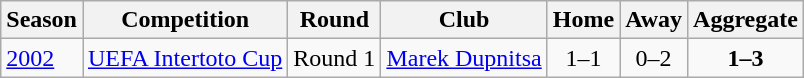<table class="wikitable">
<tr>
<th>Season</th>
<th>Competition</th>
<th>Round</th>
<th>Club</th>
<th>Home</th>
<th>Away</th>
<th>Aggregate</th>
</tr>
<tr>
<td><a href='#'>2002</a></td>
<td><a href='#'>UEFA Intertoto Cup</a></td>
<td>Round 1</td>
<td> <a href='#'>Marek Dupnitsa</a></td>
<td style="text-align:center;">1–1</td>
<td style="text-align:center;">0–2</td>
<td style="text-align:center;"><strong>1–3</strong></td>
</tr>
</table>
